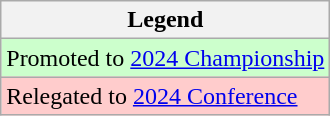<table class="wikitable">
<tr>
<th>Legend</th>
</tr>
<tr bgcolor="ccffcc">
<td>Promoted to <a href='#'>2024 Championship</a></td>
</tr>
<tr bgcolor="ffcccc">
<td>Relegated to <a href='#'>2024 Conference</a></td>
</tr>
</table>
